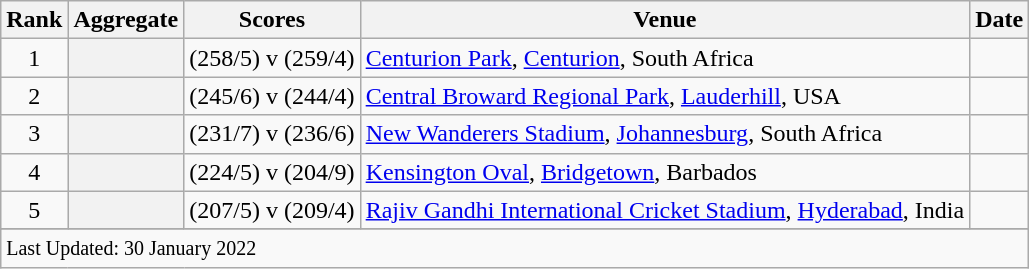<table class="wikitable plainrowheaders sortable">
<tr>
<th scope=col>Rank</th>
<th scope=col>Aggregate</th>
<th scope=col>Scores</th>
<th scope=col>Venue</th>
<th scope=col>Date</th>
</tr>
<tr>
<td align=center>1</td>
<th scope=row style=text-align:center;></th>
<td> (258/5) v  (259/4)</td>
<td><a href='#'>Centurion Park</a>, <a href='#'>Centurion</a>, South Africa</td>
<td></td>
</tr>
<tr>
<td align=center>2</td>
<th scope=row style=text-align:center;></th>
<td> (245/6) v  (244/4)</td>
<td><a href='#'>Central Broward Regional Park</a>, <a href='#'>Lauderhill</a>, USA</td>
<td></td>
</tr>
<tr>
<td align=center>3</td>
<th scope=row style=text-align:center;></th>
<td> (231/7) v  (236/6)</td>
<td><a href='#'>New Wanderers Stadium</a>, <a href='#'>Johannesburg</a>, South Africa</td>
<td></td>
</tr>
<tr>
<td align=center>4</td>
<th scope=row style=text-align:center;></th>
<td> (224/5) v  (204/9)</td>
<td><a href='#'>Kensington Oval</a>, <a href='#'>Bridgetown</a>, Barbados</td>
<td></td>
</tr>
<tr>
<td align=center>5</td>
<th scope=row style=text-align:center;></th>
<td> (207/5) v  (209/4)</td>
<td><a href='#'>Rajiv Gandhi International Cricket Stadium</a>, <a href='#'>Hyderabad</a>, India</td>
<td></td>
</tr>
<tr>
</tr>
<tr class=sortbottom>
<td colspan=5><small>Last Updated: 30 January 2022</small></td>
</tr>
</table>
